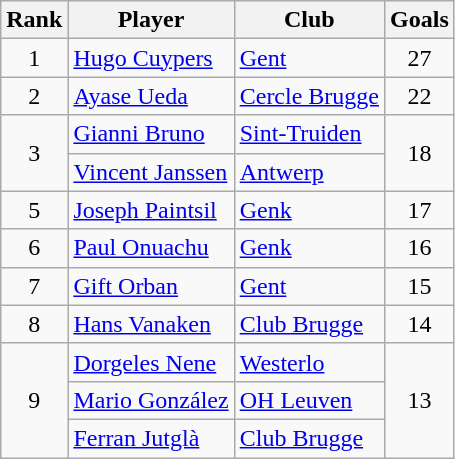<table class="wikitable" style="text-align:center">
<tr>
<th>Rank</th>
<th>Player</th>
<th>Club</th>
<th>Goals</th>
</tr>
<tr>
<td>1</td>
<td align=left> <a href='#'>Hugo Cuypers</a></td>
<td align=left><a href='#'>Gent</a></td>
<td>27</td>
</tr>
<tr>
<td>2</td>
<td align="left"> <a href='#'>Ayase Ueda</a></td>
<td align="left"><a href='#'>Cercle Brugge</a></td>
<td>22</td>
</tr>
<tr>
<td rowspan="2">3</td>
<td align="left"> <a href='#'>Gianni Bruno</a></td>
<td align="left"><a href='#'>Sint-Truiden</a></td>
<td rowspan="2">18</td>
</tr>
<tr>
<td align=left> <a href='#'>Vincent Janssen</a></td>
<td align=left><a href='#'>Antwerp</a></td>
</tr>
<tr>
<td>5</td>
<td align="left"> <a href='#'>Joseph Paintsil</a></td>
<td align=left><a href='#'>Genk</a></td>
<td>17</td>
</tr>
<tr>
<td>6</td>
<td align=left> <a href='#'>Paul Onuachu</a></td>
<td align=left><a href='#'>Genk</a></td>
<td>16</td>
</tr>
<tr>
<td>7</td>
<td align="left"> <a href='#'>Gift Orban</a></td>
<td align="left"><a href='#'>Gent</a></td>
<td>15</td>
</tr>
<tr>
<td>8</td>
<td align=left> <a href='#'>Hans Vanaken</a></td>
<td align=left><a href='#'>Club Brugge</a></td>
<td>14</td>
</tr>
<tr>
<td rowspan="3">9</td>
<td align="left"> <a href='#'>Dorgeles Nene</a></td>
<td align="left"><a href='#'>Westerlo</a></td>
<td rowspan="3">13</td>
</tr>
<tr>
<td align="left"> <a href='#'>Mario González</a></td>
<td align="left"><a href='#'>OH Leuven</a></td>
</tr>
<tr>
<td align=left> <a href='#'>Ferran Jutglà</a></td>
<td align=left><a href='#'>Club Brugge</a></td>
</tr>
</table>
